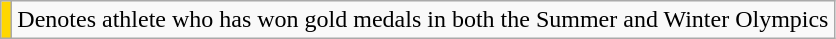<table class="wikitable">
<tr>
<td style="text-align:center; background:#ffd700;"></td>
<td>Denotes athlete who has won gold medals in both the Summer and Winter Olympics</td>
</tr>
</table>
